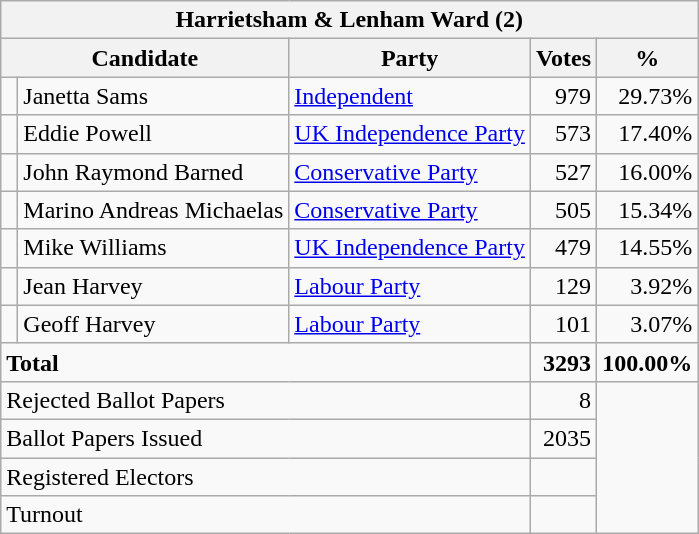<table class="wikitable" border="1" style="text-align:right; font-size:100%">
<tr>
<th align=center colspan=5>Harrietsham & Lenham Ward (2)</th>
</tr>
<tr>
<th align=left colspan=2>Candidate</th>
<th align=left>Party</th>
<th align=center>Votes</th>
<th align=center>%</th>
</tr>
<tr>
<td></td>
<td align=left>Janetta Sams</td>
<td align=left><a href='#'>Independent</a></td>
<td>979</td>
<td>29.73%</td>
</tr>
<tr>
<td bgcolor=> </td>
<td align=left>Eddie Powell</td>
<td align=left><a href='#'>UK Independence Party</a></td>
<td>573</td>
<td>17.40%</td>
</tr>
<tr>
<td bgcolor=> </td>
<td align=left>John Raymond Barned</td>
<td align=left><a href='#'>Conservative Party</a></td>
<td>527</td>
<td>16.00%</td>
</tr>
<tr>
<td bgcolor=> </td>
<td align=left>Marino Andreas Michaelas</td>
<td align=left><a href='#'>Conservative Party</a></td>
<td>505</td>
<td>15.34%</td>
</tr>
<tr>
<td bgcolor=> </td>
<td align=left>Mike Williams</td>
<td align=left><a href='#'>UK Independence Party</a></td>
<td>479</td>
<td>14.55%</td>
</tr>
<tr>
<td bgcolor=> </td>
<td align=left>Jean Harvey</td>
<td align=left><a href='#'>Labour Party</a></td>
<td>129</td>
<td>3.92%</td>
</tr>
<tr>
<td bgcolor=> </td>
<td align=left>Geoff Harvey</td>
<td align=left><a href='#'>Labour Party</a></td>
<td>101</td>
<td>3.07%</td>
</tr>
<tr>
<td align=left colspan=3><strong>Total</strong></td>
<td><strong>3293</strong></td>
<td><strong>100.00%</strong></td>
</tr>
<tr>
<td align=left colspan=3>Rejected Ballot Papers</td>
<td>8</td>
<td rowspan=4></td>
</tr>
<tr>
<td align=left colspan=3>Ballot Papers Issued</td>
<td>2035</td>
</tr>
<tr>
<td align=left colspan=3>Registered Electors</td>
<td></td>
</tr>
<tr>
<td align=left colspan=3>Turnout</td>
<td></td>
</tr>
</table>
